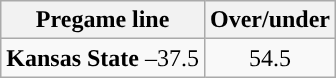<table class="wikitable">
<tr align="center">
<th>Pregame line</th>
<th>Over/under</th>
</tr>
<tr align="center">
<td><strong>Kansas State</strong> –37.5</td>
<td>54.5</td>
</tr>
</table>
